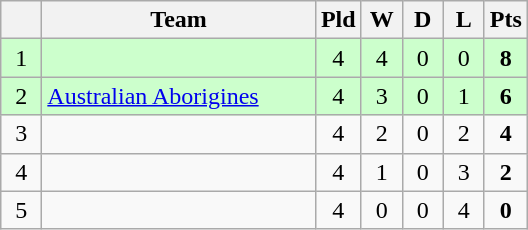<table class="wikitable" style="text-align:center;">
<tr>
<th width=20 abbr="Position"></th>
<th width=175>Team</th>
<th width=20 abbr="Played">Pld</th>
<th width=20 abbr="Won">W</th>
<th width=20 abbr="Drawn">D</th>
<th width=20 abbr="Lost">L</th>
<th width=20 abbr="Points">Pts</th>
</tr>
<tr style="background: #ccffcc;">
<td>1</td>
<td style="text-align:left;"></td>
<td>4</td>
<td>4</td>
<td>0</td>
<td>0</td>
<td><strong>8</strong></td>
</tr>
<tr style="background: #ccffcc;">
<td>2</td>
<td style="text-align:left;"> <a href='#'>Australian Aborigines</a></td>
<td>4</td>
<td>3</td>
<td>0</td>
<td>1</td>
<td><strong>6</strong></td>
</tr>
<tr>
<td>3</td>
<td style="text-align:left;"></td>
<td>4</td>
<td>2</td>
<td>0</td>
<td>2</td>
<td><strong>4</strong></td>
</tr>
<tr>
<td>4</td>
<td style="text-align:left;"></td>
<td>4</td>
<td>1</td>
<td>0</td>
<td>3</td>
<td><strong>2</strong></td>
</tr>
<tr>
<td>5</td>
<td style="text-align:left;"></td>
<td>4</td>
<td>0</td>
<td>0</td>
<td>4</td>
<td><strong>0</strong></td>
</tr>
</table>
